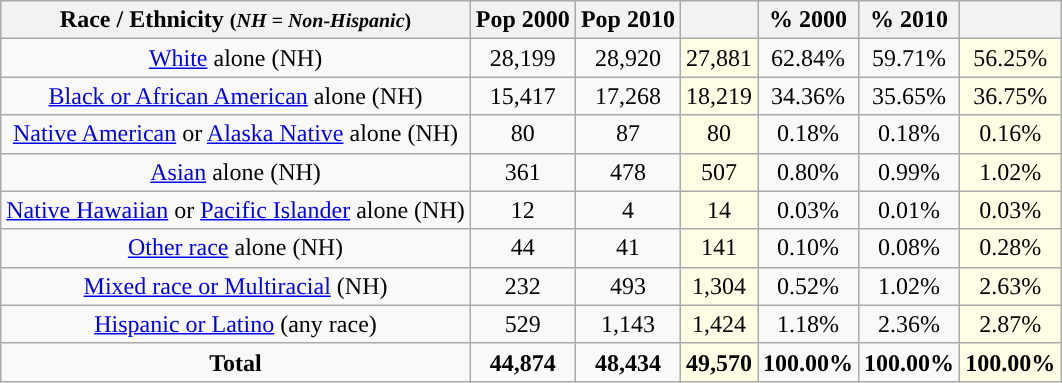<table class="wikitable" style="text-align:center;">
<tr>
<th>Race / Ethnicity <small>(<em>NH = Non-Hispanic</em>)</small></th>
<th>Pop 2000</th>
<th>Pop 2010</th>
<th></th>
<th>% 2000</th>
<th>% 2010</th>
<th></th>
</tr>
<tr>
<td><a href='#'>White</a> alone (NH)</td>
<td>28,199</td>
<td>28,920</td>
<td style='background: #ffffe6;'>27,881</td>
<td>62.84%</td>
<td>59.71%</td>
<td style='background: #ffffe6;'>56.25%</td>
</tr>
<tr>
<td><a href='#'>Black or African American</a> alone (NH)</td>
<td>15,417</td>
<td>17,268</td>
<td style='background: #ffffe6;'>18,219</td>
<td>34.36%</td>
<td>35.65%</td>
<td style='background: #ffffe6;'>36.75%</td>
</tr>
<tr>
<td><a href='#'>Native American</a> or <a href='#'>Alaska Native</a> alone (NH)</td>
<td>80</td>
<td>87</td>
<td style='background: #ffffe6;'>80</td>
<td>0.18%</td>
<td>0.18%</td>
<td style='background: #ffffe6;'>0.16%</td>
</tr>
<tr>
<td><a href='#'>Asian</a> alone (NH)</td>
<td>361</td>
<td>478</td>
<td style='background: #ffffe6;'>507</td>
<td>0.80%</td>
<td>0.99%</td>
<td style='background: #ffffe6;'>1.02%</td>
</tr>
<tr>
<td><a href='#'>Native Hawaiian</a> or <a href='#'>Pacific Islander</a> alone (NH)</td>
<td>12</td>
<td>4</td>
<td style='background: #ffffe6;'>14</td>
<td>0.03%</td>
<td>0.01%</td>
<td style='background: #ffffe6;'>0.03%</td>
</tr>
<tr>
<td><a href='#'>Other race</a> alone (NH)</td>
<td>44</td>
<td>41</td>
<td style='background: #ffffe6;'>141</td>
<td>0.10%</td>
<td>0.08%</td>
<td style='background: #ffffe6;'>0.28%</td>
</tr>
<tr>
<td><a href='#'>Mixed race or Multiracial</a> (NH)</td>
<td>232</td>
<td>493</td>
<td style='background: #ffffe6;'>1,304</td>
<td>0.52%</td>
<td>1.02%</td>
<td style='background: #ffffe6;'>2.63%</td>
</tr>
<tr>
<td><a href='#'>Hispanic or Latino</a> (any race)</td>
<td>529</td>
<td>1,143</td>
<td style='background: #ffffe6;'>1,424</td>
<td>1.18%</td>
<td>2.36%</td>
<td style='background: #ffffe6;'>2.87%</td>
</tr>
<tr>
<td><strong>Total</strong></td>
<td><strong>44,874</strong></td>
<td><strong>48,434</strong></td>
<td style='background: #ffffe6;'><strong>49,570</strong></td>
<td><strong>100.00%</strong></td>
<td><strong>100.00%</strong></td>
<td style='background: #ffffe6;'><strong>100.00%</strong></td>
</tr>
</table>
